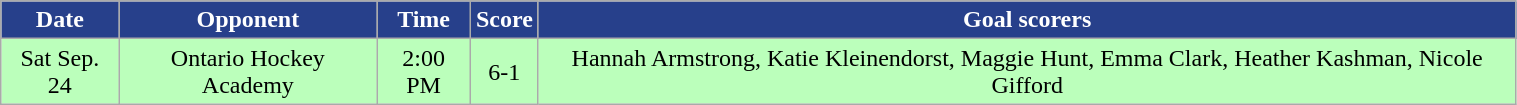<table class="wikitable" width="80%">
<tr align="center"  style="background:#27408B;color:#FFFFFF;">
<td><strong>Date</strong></td>
<td><strong>Opponent</strong></td>
<td><strong>Time</strong></td>
<td><strong>Score</strong></td>
<td><strong>Goal scorers</strong></td>
</tr>
<tr align="center" bgcolor="bbffbb">
<td>Sat Sep. 24</td>
<td>Ontario Hockey Academy</td>
<td>2:00 PM</td>
<td>6-1</td>
<td>Hannah Armstrong, Katie Kleinendorst, Maggie Hunt, Emma Clark, Heather Kashman, Nicole Gifford</td>
</tr>
</table>
